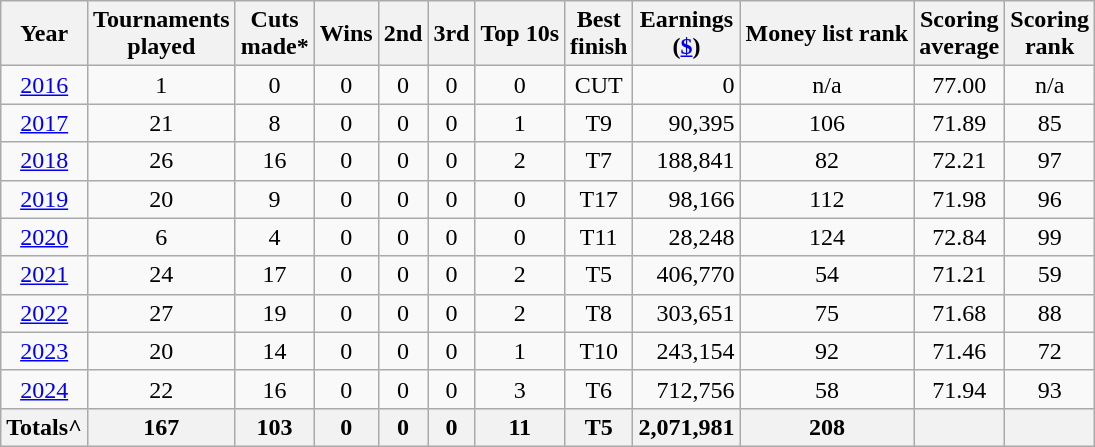<table class="wikitable" style="text-align:center; ">
<tr>
<th>Year</th>
<th>Tournaments <br>played</th>
<th>Cuts <br>made*</th>
<th>Wins</th>
<th>2nd</th>
<th>3rd</th>
<th>Top 10s</th>
<th>Best <br>finish</th>
<th>Earnings<br>(<a href='#'>$</a>)</th>
<th>Money list rank</th>
<th>Scoring <br>average</th>
<th>Scoring<br>rank</th>
</tr>
<tr>
<td><a href='#'>2016</a></td>
<td>1</td>
<td>0</td>
<td>0</td>
<td>0</td>
<td>0</td>
<td>0</td>
<td>CUT</td>
<td align=right>0</td>
<td>n/a</td>
<td>77.00</td>
<td>n/a</td>
</tr>
<tr>
<td><a href='#'>2017</a></td>
<td>21</td>
<td>8</td>
<td>0</td>
<td>0</td>
<td>0</td>
<td>1</td>
<td>T9</td>
<td align=right>90,395</td>
<td>106</td>
<td>71.89</td>
<td>85</td>
</tr>
<tr>
<td><a href='#'>2018</a></td>
<td>26</td>
<td>16</td>
<td>0</td>
<td>0</td>
<td>0</td>
<td>2</td>
<td>T7</td>
<td align=right>188,841</td>
<td>82</td>
<td>72.21</td>
<td>97</td>
</tr>
<tr>
<td><a href='#'>2019</a></td>
<td>20</td>
<td>9</td>
<td>0</td>
<td>0</td>
<td>0</td>
<td>0</td>
<td>T17</td>
<td align=right>98,166</td>
<td>112</td>
<td>71.98</td>
<td>96</td>
</tr>
<tr>
<td><a href='#'>2020</a></td>
<td>6</td>
<td>4</td>
<td>0</td>
<td>0</td>
<td>0</td>
<td>0</td>
<td>T11</td>
<td align=right>28,248</td>
<td>124</td>
<td>72.84</td>
<td>99</td>
</tr>
<tr>
<td><a href='#'>2021</a></td>
<td>24</td>
<td>17</td>
<td>0</td>
<td>0</td>
<td>0</td>
<td>2</td>
<td>T5</td>
<td align=right>406,770</td>
<td>54</td>
<td>71.21</td>
<td>59</td>
</tr>
<tr>
<td><a href='#'>2022</a></td>
<td>27</td>
<td>19</td>
<td>0</td>
<td>0</td>
<td>0</td>
<td>2</td>
<td>T8</td>
<td align=right>303,651</td>
<td>75</td>
<td>71.68</td>
<td>88</td>
</tr>
<tr>
<td><a href='#'>2023</a></td>
<td>20</td>
<td>14</td>
<td>0</td>
<td>0</td>
<td>0</td>
<td>1</td>
<td>T10</td>
<td align=right>243,154</td>
<td>92</td>
<td>71.46</td>
<td>72</td>
</tr>
<tr>
<td><a href='#'>2024</a></td>
<td>22</td>
<td>16</td>
<td>0</td>
<td>0</td>
<td>0</td>
<td>3</td>
<td>T6</td>
<td align=right>712,756</td>
<td>58</td>
<td>71.94</td>
<td>93</td>
</tr>
<tr>
<th>Totals^</th>
<th>167 </th>
<th>103 </th>
<th>0 </th>
<th>0 </th>
<th>0 </th>
<th>11 </th>
<th>T5 </th>
<th align=right>2,071,981 </th>
<th>208 </th>
<th></th>
<th></th>
</tr>
</table>
